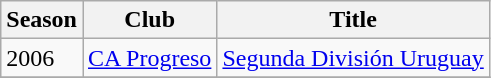<table class="wikitable">
<tr>
<th>Season</th>
<th>Club</th>
<th>Title</th>
</tr>
<tr>
<td>2006</td>
<td><a href='#'>CA Progreso</a></td>
<td><a href='#'>Segunda División Uruguay</a></td>
</tr>
<tr>
</tr>
</table>
